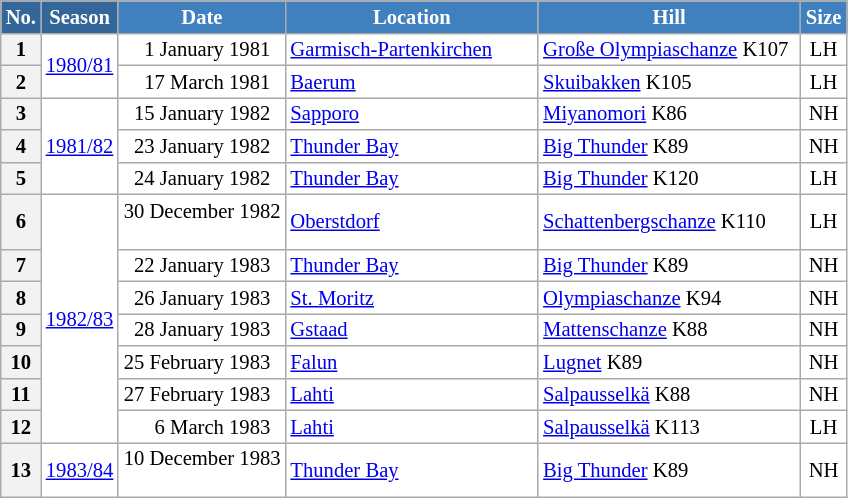<table class="wikitable sortable" style="font-size:86%; line-height:15px; text-align:left; border:grey solid 1px; border-collapse:collapse; background:#ffffff;">
<tr style="background:#efefef;">
<th style="background-color:#369; color:white; width:10px;">No.</th>
<th style="background-color:#369; color:white;  width:30px;">Season</th>
<th style="background-color:#4180be; color:white; width:105px;">Date</th>
<th style="background-color:#4180be; color:white; width:162px;">Location</th>
<th style="background-color:#4180be; color:white; width:168px;">Hill</th>
<th style="background-color:#4180be; color:white; width:25px;">Size</th>
</tr>
<tr>
<th scope=row scope="row" style="text-align:center;">1</th>
<td align=center rowspan=2><a href='#'>1980/81</a></td>
<td align=right>1 January 1981  </td>
<td> <a href='#'>Garmisch-Partenkirchen</a></td>
<td><a href='#'>Große Olympiaschanze</a> K107</td>
<td align=center>LH</td>
</tr>
<tr>
<th scope=row scope="row" style="text-align:center;">2</th>
<td align=right>17 March 1981  </td>
<td> <a href='#'>Baerum</a></td>
<td><a href='#'>Skuibakken</a> K105</td>
<td align=center>LH</td>
</tr>
<tr>
<th scope=row scope="row" style="text-align:center;">3</th>
<td align=center rowspan=3><a href='#'>1981/82</a></td>
<td align=right>15 January 1982  </td>
<td> <a href='#'>Sapporo</a></td>
<td><a href='#'>Miyanomori</a> K86</td>
<td align=center>NH</td>
</tr>
<tr>
<th scope=row scope="row" style="text-align:center;">4</th>
<td align=right>23 January 1982  </td>
<td> <a href='#'>Thunder Bay</a></td>
<td><a href='#'>Big Thunder</a> K89</td>
<td align=center>NH</td>
</tr>
<tr>
<th scope=row scope="row" style="text-align:center;">5</th>
<td align=right>24 January 1982  </td>
<td> <a href='#'>Thunder Bay</a></td>
<td><a href='#'>Big Thunder</a> K120</td>
<td align=center>LH</td>
</tr>
<tr>
<th scope=row scope="row" style="text-align:center;">6</th>
<td align=center rowspan=7><a href='#'>1982/83</a></td>
<td align=right>30 December 1982  </td>
<td> <a href='#'>Oberstdorf</a></td>
<td><a href='#'>Schattenbergschanze</a> K110</td>
<td align=center>LH</td>
</tr>
<tr>
<th scope=row scope="row" style="text-align:center;">7</th>
<td align=right>22 January 1983  </td>
<td> <a href='#'>Thunder Bay</a></td>
<td><a href='#'>Big Thunder</a> K89</td>
<td align=center>NH</td>
</tr>
<tr>
<th scope=row scope="row" style="text-align:center;">8</th>
<td align=right>26 January 1983  </td>
<td> <a href='#'>St. Moritz</a></td>
<td><a href='#'>Olympiaschanze</a> K94</td>
<td align=center>NH</td>
</tr>
<tr>
<th scope=row scope="row" style="text-align:center;">9</th>
<td align=right>28 January 1983  </td>
<td> <a href='#'>Gstaad</a></td>
<td><a href='#'>Mattenschanze</a> K88</td>
<td align=center>NH</td>
</tr>
<tr>
<th scope=row scope="row" style="text-align:center;">10</th>
<td align=right>25 February 1983  </td>
<td> <a href='#'>Falun</a></td>
<td><a href='#'>Lugnet</a> K89</td>
<td align=center>NH</td>
</tr>
<tr>
<th scope=row scope="row" style="text-align:center;">11</th>
<td align=right>27 February 1983  </td>
<td> <a href='#'>Lahti</a></td>
<td><a href='#'>Salpausselkä</a> K88</td>
<td align=center>NH</td>
</tr>
<tr>
<th scope=row scope="row" style="text-align:center;">12</th>
<td align=right>6 March 1983  </td>
<td> <a href='#'>Lahti</a></td>
<td><a href='#'>Salpausselkä</a> K113</td>
<td align=center>LH</td>
</tr>
<tr>
<th scope=row scope="row" style="text-align:center;">13</th>
<td align=center><a href='#'>1983/84</a></td>
<td align=right>10 December 1983  </td>
<td> <a href='#'>Thunder Bay</a></td>
<td><a href='#'>Big Thunder</a> K89</td>
<td align=center>NH</td>
</tr>
</table>
